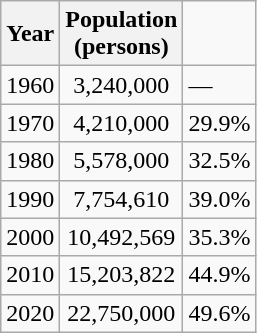<table class="wikitable">
<tr>
<th>Year</th>
<th>Population<br>(persons)</th>
<td></td>
</tr>
<tr>
<td>1960</td>
<td style="text-align:center;">3,240,000</td>
<td>—</td>
</tr>
<tr>
<td>1970</td>
<td style="text-align:center;">4,210,000</td>
<td>29.9%</td>
</tr>
<tr>
<td>1980</td>
<td style="text-align:center;">5,578,000</td>
<td>32.5%</td>
</tr>
<tr>
<td>1990</td>
<td style="text-align:center;">7,754,610</td>
<td>39.0%</td>
</tr>
<tr>
<td>2000</td>
<td style="text-align:center;">10,492,569</td>
<td>35.3%</td>
</tr>
<tr>
<td>2010</td>
<td style="text-align:center;">15,203,822</td>
<td>44.9%</td>
</tr>
<tr>
<td>2020</td>
<td style="text-align:center;">22,750,000</td>
<td>49.6%</td>
</tr>
</table>
